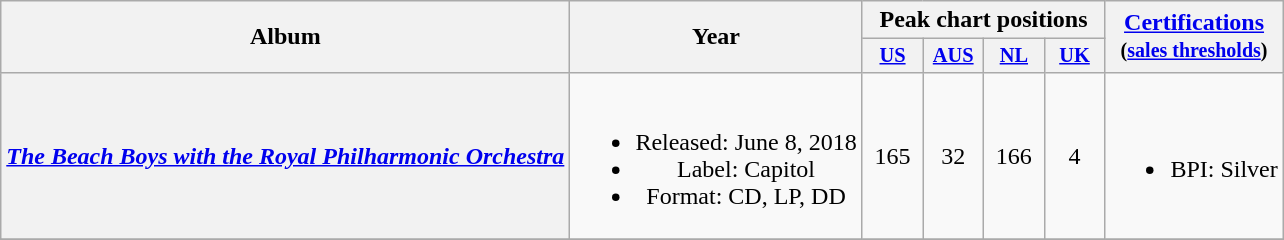<table class="wikitable plainrowheaders" style="text-align:center;">
<tr>
<th rowspan="2">Album</th>
<th rowspan="2">Year</th>
<th colspan="4">Peak chart positions</th>
<th rowspan="2"><a href='#'>Certifications</a><br><small>(<a href='#'>sales thresholds</a>)</small></th>
</tr>
<tr>
<th scope=col style="width:2.5em;font-size:85%"><a href='#'>US</a><br></th>
<th scope=col style="width:2.5em;font-size:85%"><a href='#'>AUS</a><br></th>
<th scope=col style="width:2.5em;font-size:85%"><a href='#'>NL</a><br></th>
<th scope=col style="width:2.5em;font-size:85%"><a href='#'>UK</a><br></th>
</tr>
<tr>
<th scope="row"><em><a href='#'>The Beach Boys with the Royal Philharmonic Orchestra</a></em></th>
<td><br><ul><li>Released: June 8, 2018</li><li>Label: Capitol</li><li>Format: CD, LP, DD</li></ul></td>
<td>165</td>
<td>32</td>
<td>166</td>
<td>4</td>
<td><br><ul><li>BPI: Silver</li></ul></td>
</tr>
<tr>
</tr>
</table>
